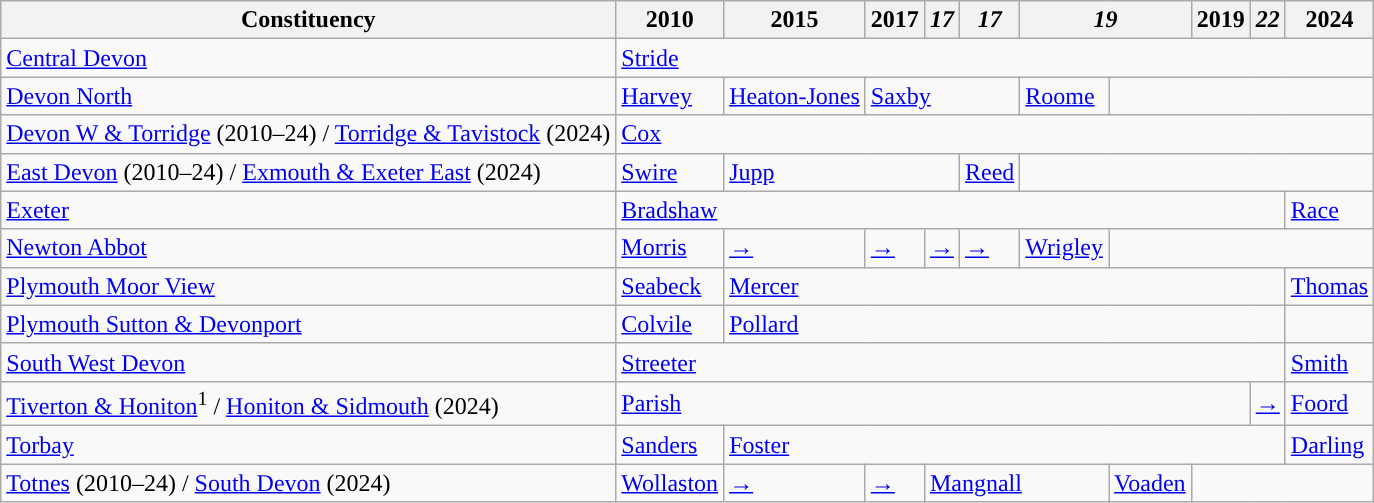<table class="wikitable">
<tr>
<th>Constituency</th>
<th>2010</th>
<th>2015</th>
<th>2017</th>
<th><em>17</em></th>
<th><em>17</em></th>
<th colspan="2"><em>19</em></th>
<th>2019</th>
<th colspan="2"><em>22</em></th>
<th>2024</th>
</tr>
<tr>
<td><a href='#'>Central Devon</a></td>
<td colspan="11"><a href='#'>Stride</a></td>
</tr>
<tr>
<td><a href='#'>Devon North</a></td>
<td><a href='#'>Harvey</a></td>
<td><a href='#'>Heaton-Jones</a></td>
<td colspan="3"><a href='#'>Saxby</a></td>
<td><a href='#'>Roome</a></td>
</tr>
<tr>
<td><a href='#'>Devon W & Torridge</a> (2010–24) / <a href='#'>Torridge & Tavistock</a> (2024)</td>
<td colspan="11"><a href='#'>Cox</a></td>
</tr>
<tr>
<td><a href='#'>East Devon</a> (2010–24) / <a href='#'>Exmouth & Exeter East</a> (2024)</td>
<td><a href='#'>Swire</a></td>
<td colspan="3"><a href='#'>Jupp</a></td>
<td><a href='#'>Reed</a></td>
</tr>
<tr>
<td><a href='#'>Exeter</a></td>
<td colspan="10"><a href='#'>Bradshaw</a></td>
<td><a href='#'>Race</a></td>
</tr>
<tr>
<td><a href='#'>Newton Abbot</a></td>
<td><a href='#'>Morris</a></td>
<td><a href='#'>→</a></td>
<td><a href='#'>→</a></td>
<td><a href='#'>→</a></td>
<td><a href='#'>→</a></td>
<td><a href='#'>Wrigley</a></td>
</tr>
<tr>
<td><a href='#'>Plymouth Moor View</a></td>
<td><a href='#'>Seabeck</a></td>
<td colspan="9"><a href='#'>Mercer</a></td>
<td><a href='#'>Thomas</a></td>
</tr>
<tr>
<td><a href='#'>Plymouth Sutton & Devonport</a></td>
<td><a href='#'>Colvile</a></td>
<td colspan="9"><a href='#'>Pollard</a></td>
</tr>
<tr>
<td><a href='#'>South West Devon</a></td>
<td colspan="10"><a href='#'>Streeter</a></td>
<td><a href='#'>Smith</a></td>
</tr>
<tr>
<td><a href='#'>Tiverton & Honiton</a><sup>1</sup> / <a href='#'>Honiton & Sidmouth</a> (2024)</td>
<td colspan="8"><a href='#'>Parish</a></td>
<td><a href='#'>→</a></td>
<td colspan="2"><a href='#'>Foord</a></td>
</tr>
<tr>
<td><a href='#'>Torbay</a></td>
<td><a href='#'>Sanders</a></td>
<td colspan="9"><a href='#'>Foster</a></td>
<td><a href='#'>Darling</a></td>
</tr>
<tr>
<td><a href='#'>Totnes</a> (2010–24) / <a href='#'>South Devon</a> (2024)</td>
<td><a href='#'>Wollaston</a></td>
<td><a href='#'>→</a></td>
<td><a href='#'>→</a></td>
<td colspan="3"><a href='#'>Mangnall</a></td>
<td><a href='#'>Voaden</a></td>
</tr>
</table>
